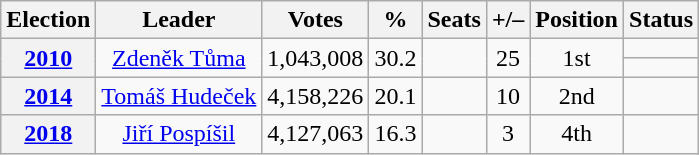<table class="wikitable" style="text-align:center">
<tr>
<th>Election</th>
<th>Leader</th>
<th>Votes</th>
<th>%</th>
<th>Seats</th>
<th>+/–</th>
<th>Position</th>
<th>Status</th>
</tr>
<tr>
<th rowspan=2><a href='#'>2010</a></th>
<td rowspan=2><a href='#'>Zdeněk Tůma</a></td>
<td rowspan=2>1,043,008</td>
<td rowspan=2>30.2</td>
<td rowspan=2></td>
<td rowspan=2> 25</td>
<td rowspan=2> 1st</td>
<td></td>
</tr>
<tr>
<td></td>
</tr>
<tr>
<th><a href='#'>2014</a></th>
<td><a href='#'>Tomáš Hudeček</a></td>
<td>4,158,226</td>
<td>20.1</td>
<td></td>
<td> 10</td>
<td> 2nd</td>
<td></td>
</tr>
<tr>
<th><a href='#'>2018</a></th>
<td><a href='#'>Jiří Pospíšil</a></td>
<td>4,127,063</td>
<td>16.3</td>
<td></td>
<td> 3</td>
<td> 4th</td>
<td></td>
</tr>
</table>
